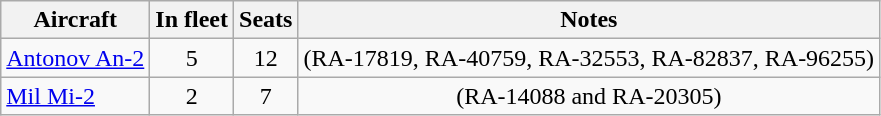<table class="wikitable">
<tr>
<th>Aircraft</th>
<th>In fleet</th>
<th>Seats</th>
<th>Notes</th>
</tr>
<tr>
<td><a href='#'>Antonov An-2</a></td>
<td align=center>5</td>
<td align=center>12</td>
<td align=center>(RA-17819, RA-40759, RA-32553, RA-82837, RA-96255)</td>
</tr>
<tr>
<td><a href='#'>Mil Mi-2</a></td>
<td align=center>2</td>
<td align=center>7</td>
<td align=center>(RA-14088 and RA-20305)</td>
</tr>
</table>
